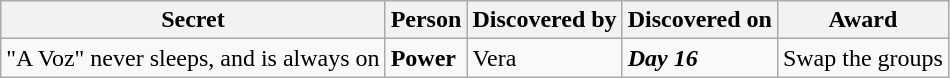<table class="wikitable">
<tr>
<th>Secret</th>
<th>Person</th>
<th>Discovered by</th>
<th>Discovered on</th>
<th>Award</th>
</tr>
<tr>
<td>"A Voz" never sleeps, and is always on</td>
<td><strong>Power</strong></td>
<td>Vera</td>
<td><strong><em>Day 16</em></strong></td>
<td>Swap the groups</td>
</tr>
</table>
